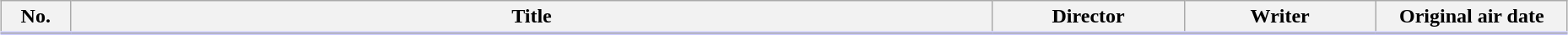<table class="wikitable" style="width:98%; margin:auto; background:#FFF;">
<tr style="border-bottom: 3px solid #CCF;">
<th style="width:3em;">No.</th>
<th>Title</th>
<th style="width:9em;">Director</th>
<th style="width:9em;">Writer</th>
<th style="width:9em;">Original air date</th>
</tr>
<tr>
</tr>
</table>
